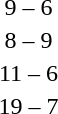<table style="text-align:center">
<tr>
<th width=200></th>
<th width=100></th>
<th width=200></th>
</tr>
<tr>
<td align=right><strong></strong></td>
<td>9 – 6</td>
<td align=left></td>
</tr>
<tr>
<td align=right></td>
<td>8 – 9</td>
<td align=left><strong></strong></td>
</tr>
<tr>
<td align=right><strong></strong></td>
<td>11 – 6</td>
<td align=left></td>
</tr>
<tr>
<td align=right><strong></strong></td>
<td>19 – 7</td>
<td align=left></td>
</tr>
</table>
